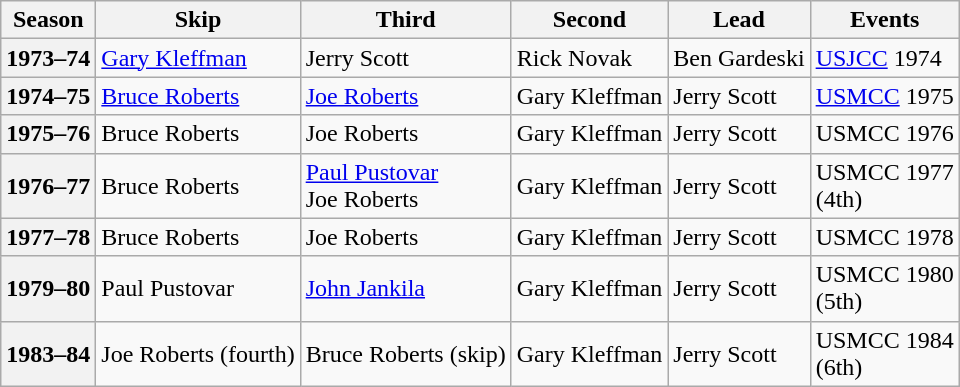<table class="wikitable">
<tr>
<th scope="col">Season</th>
<th scope="col">Skip</th>
<th scope="col">Third</th>
<th scope="col">Second</th>
<th scope="col">Lead</th>
<th scope="col">Events</th>
</tr>
<tr>
<th scope="row">1973–74</th>
<td><a href='#'>Gary Kleffman</a></td>
<td>Jerry Scott</td>
<td>Rick Novak</td>
<td>Ben Gardeski</td>
<td><a href='#'>USJCC</a> 1974 </td>
</tr>
<tr>
<th scope="row">1974–75</th>
<td><a href='#'>Bruce Roberts</a></td>
<td><a href='#'>Joe Roberts</a></td>
<td>Gary Kleffman</td>
<td>Jerry Scott</td>
<td><a href='#'>USMCC</a> 1975</td>
</tr>
<tr>
<th scope="row">1975–76</th>
<td>Bruce Roberts</td>
<td>Joe Roberts</td>
<td>Gary Kleffman</td>
<td>Jerry Scott</td>
<td>USMCC 1976 <br> </td>
</tr>
<tr>
<th scope="row">1976–77</th>
<td>Bruce Roberts</td>
<td><a href='#'>Paul Pustovar</a><br>Joe Roberts</td>
<td>Gary Kleffman</td>
<td>Jerry Scott</td>
<td>USMCC 1977 <br> (4th)</td>
</tr>
<tr>
<th scope="row">1977–78</th>
<td>Bruce Roberts</td>
<td>Joe Roberts</td>
<td>Gary Kleffman</td>
<td>Jerry Scott</td>
<td>USMCC 1978</td>
</tr>
<tr>
<th scope="row">1979–80</th>
<td>Paul Pustovar</td>
<td><a href='#'>John Jankila</a></td>
<td>Gary Kleffman</td>
<td>Jerry Scott</td>
<td>USMCC 1980 <br> (5th)</td>
</tr>
<tr>
<th scope="row">1983–84</th>
<td>Joe Roberts (fourth)</td>
<td>Bruce Roberts (skip)</td>
<td>Gary Kleffman</td>
<td>Jerry Scott</td>
<td>USMCC 1984 <br> (6th)</td>
</tr>
</table>
